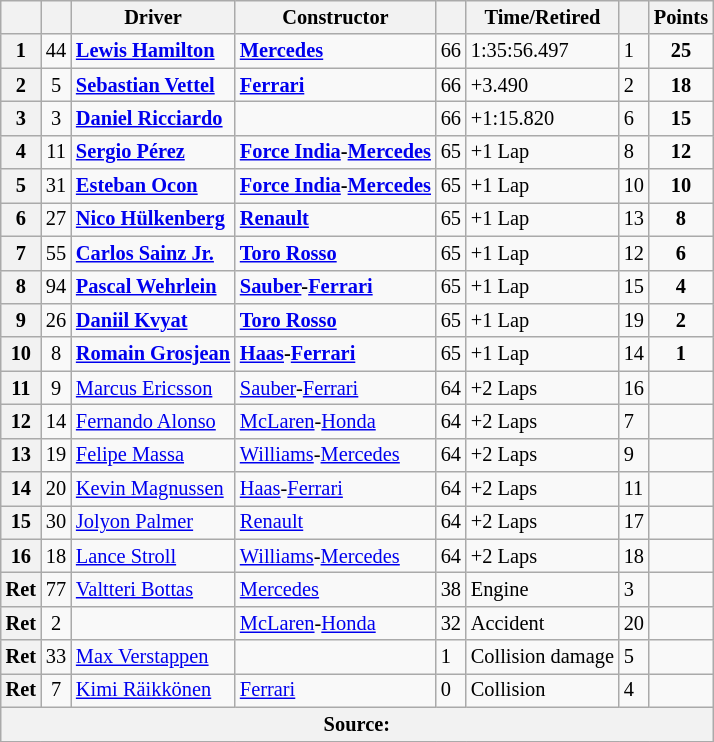<table class="wikitable sortable" style="font-size: 85%;">
<tr>
<th scope="col"></th>
<th scope="col"></th>
<th scope="col">Driver</th>
<th scope="col">Constructor</th>
<th scope="col" class="unsortable"></th>
<th scope="col" class="unsortable">Time/Retired</th>
<th scope="col"></th>
<th scope="col">Points</th>
</tr>
<tr>
<th>1</th>
<td align="center">44</td>
<td> <strong><a href='#'>Lewis Hamilton</a></strong></td>
<td><strong><a href='#'>Mercedes</a></strong></td>
<td>66</td>
<td>1:35:56.497</td>
<td>1</td>
<td align="center"><strong>25</strong></td>
</tr>
<tr>
<th>2</th>
<td align="center">5</td>
<td> <strong><a href='#'>Sebastian Vettel</a></strong></td>
<td><strong><a href='#'>Ferrari</a></strong></td>
<td>66</td>
<td>+3.490</td>
<td>2</td>
<td align="center"><strong>18</strong></td>
</tr>
<tr>
<th>3</th>
<td align="center">3</td>
<td> <strong><a href='#'>Daniel Ricciardo</a></strong></td>
<td></td>
<td>66</td>
<td>+1:15.820</td>
<td>6</td>
<td align="center"><strong>15</strong></td>
</tr>
<tr>
<th>4</th>
<td align="center">11</td>
<td> <strong><a href='#'>Sergio Pérez</a></strong></td>
<td><strong><a href='#'>Force India</a>-<a href='#'>Mercedes</a></strong></td>
<td>65</td>
<td>+1 Lap</td>
<td>8</td>
<td align="center"><strong>12</strong></td>
</tr>
<tr>
<th>5</th>
<td align="center">31</td>
<td> <strong><a href='#'>Esteban Ocon</a></strong></td>
<td><strong><a href='#'>Force India</a>-<a href='#'>Mercedes</a></strong></td>
<td>65</td>
<td>+1 Lap</td>
<td>10</td>
<td align="center"><strong>10</strong></td>
</tr>
<tr>
<th>6</th>
<td align="center">27</td>
<td> <strong><a href='#'>Nico Hülkenberg</a></strong></td>
<td><strong><a href='#'>Renault</a></strong></td>
<td>65</td>
<td>+1 Lap</td>
<td>13</td>
<td align="center"><strong>8</strong></td>
</tr>
<tr>
<th>7</th>
<td align="center">55</td>
<td> <strong><a href='#'>Carlos Sainz Jr.</a></strong></td>
<td><strong><a href='#'>Toro Rosso</a></strong></td>
<td>65</td>
<td>+1 Lap</td>
<td>12</td>
<td align="center"><strong>6</strong></td>
</tr>
<tr>
<th>8</th>
<td align="center">94</td>
<td> <strong><a href='#'>Pascal Wehrlein</a></strong></td>
<td><strong><a href='#'>Sauber</a>-<a href='#'>Ferrari</a></strong></td>
<td>65</td>
<td>+1 Lap</td>
<td>15</td>
<td align="center"><strong>4</strong></td>
</tr>
<tr>
<th>9</th>
<td align="center">26</td>
<td> <strong><a href='#'>Daniil Kvyat</a></strong></td>
<td><strong><a href='#'>Toro Rosso</a></strong></td>
<td>65</td>
<td>+1 Lap</td>
<td>19</td>
<td align="center"><strong>2</strong></td>
</tr>
<tr>
<th>10</th>
<td align="center">8</td>
<td> <strong><a href='#'>Romain Grosjean</a></strong></td>
<td><strong><a href='#'>Haas</a>-<a href='#'>Ferrari</a></strong></td>
<td>65</td>
<td>+1 Lap</td>
<td>14</td>
<td align="center"><strong>1</strong></td>
</tr>
<tr>
<th>11</th>
<td align="center">9</td>
<td> <a href='#'>Marcus Ericsson</a></td>
<td><a href='#'>Sauber</a>-<a href='#'>Ferrari</a></td>
<td>64</td>
<td>+2 Laps</td>
<td>16</td>
<td></td>
</tr>
<tr>
<th>12</th>
<td align="center">14</td>
<td> <a href='#'>Fernando Alonso</a></td>
<td><a href='#'>McLaren</a>-<a href='#'>Honda</a></td>
<td>64</td>
<td>+2 Laps</td>
<td>7</td>
<td></td>
</tr>
<tr>
<th>13</th>
<td align="center">19</td>
<td> <a href='#'>Felipe Massa</a></td>
<td><a href='#'>Williams</a>-<a href='#'>Mercedes</a></td>
<td>64</td>
<td>+2 Laps</td>
<td>9</td>
<td></td>
</tr>
<tr>
<th>14</th>
<td align="center">20</td>
<td> <a href='#'>Kevin Magnussen</a></td>
<td><a href='#'>Haas</a>-<a href='#'>Ferrari</a></td>
<td>64</td>
<td>+2 Laps</td>
<td>11</td>
<td></td>
</tr>
<tr>
<th>15</th>
<td align="center">30</td>
<td> <a href='#'>Jolyon Palmer</a></td>
<td><a href='#'>Renault</a></td>
<td>64</td>
<td>+2 Laps</td>
<td>17</td>
<td></td>
</tr>
<tr>
<th>16</th>
<td align="center">18</td>
<td> <a href='#'>Lance Stroll</a></td>
<td><a href='#'>Williams</a>-<a href='#'>Mercedes</a></td>
<td>64</td>
<td>+2 Laps</td>
<td>18</td>
<td></td>
</tr>
<tr>
<th data-sort-value="17">Ret</th>
<td align="center">77</td>
<td> <a href='#'>Valtteri Bottas</a></td>
<td><a href='#'>Mercedes</a></td>
<td>38</td>
<td>Engine</td>
<td>3</td>
<td></td>
</tr>
<tr>
<th data-sort-value="18">Ret</th>
<td align="center">2</td>
<td></td>
<td><a href='#'>McLaren</a>-<a href='#'>Honda</a></td>
<td>32</td>
<td>Accident</td>
<td>20</td>
<td></td>
</tr>
<tr>
<th data-sort-value="19">Ret</th>
<td align="center">33</td>
<td> <a href='#'>Max Verstappen</a></td>
<td></td>
<td>1</td>
<td>Collision damage</td>
<td>5</td>
<td></td>
</tr>
<tr>
<th data-sort-value="20">Ret</th>
<td align="center">7</td>
<td> <a href='#'>Kimi Räikkönen</a></td>
<td><a href='#'>Ferrari</a></td>
<td>0</td>
<td>Collision</td>
<td>4</td>
<td></td>
</tr>
<tr>
<th colspan="8">Source:</th>
</tr>
<tr>
</tr>
</table>
